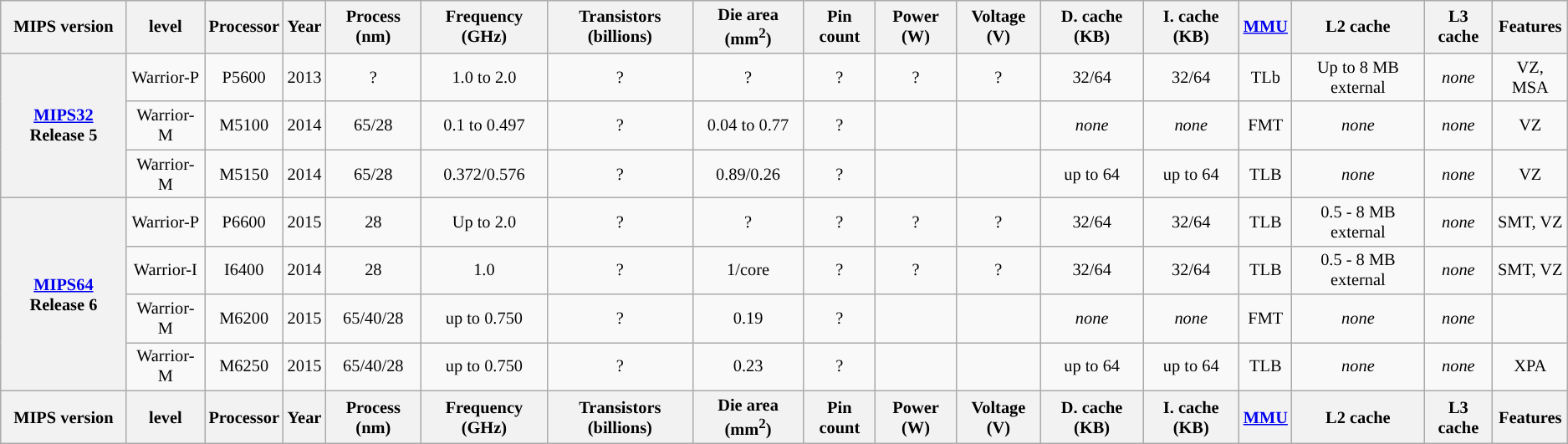<table class="wikitable sortable mw-datatable" style="font-size: 85%; text-align: center" summary=>
<tr>
<th>MIPS version</th>
<th>level</th>
<th>Processor</th>
<th>Year</th>
<th abbr="Process">Process (nm)</th>
<th abbr="Frequency">Frequency (GHz)</th>
<th abbr="Transistors">Transistors (billions)</th>
<th abbr="Size">Die area (mm<sup>2</sup>)</th>
<th>Pin count</th>
<th abbr="Power">Power (W)</th>
<th abbr="Voltage">Voltage (V)</th>
<th abbr="Data cache">D. cache (KB)</th>
<th abbr="Instruction cache">I. cache (KB)</th>
<th><a href='#'>MMU</a></th>
<th>L2 cache</th>
<th>L3 cache</th>
<th>Features</th>
</tr>
<tr>
<th rowspan=3><a href='#'>MIPS32</a> Release 5</th>
<td>Warrior-P</td>
<td>P5600</td>
<td>2013</td>
<td>?</td>
<td>1.0 to 2.0</td>
<td>?</td>
<td>?</td>
<td>?</td>
<td>?</td>
<td>?</td>
<td>32/64</td>
<td>32/64</td>
<td>TLb</td>
<td>Up to 8 MB external</td>
<td><em>none</em></td>
<td>VZ, MSA</td>
</tr>
<tr>
<td>Warrior-M</td>
<td>M5100</td>
<td>2014</td>
<td>65/28</td>
<td>0.1 to 0.497</td>
<td>?</td>
<td>0.04 to 0.77</td>
<td>?</td>
<td></td>
<td></td>
<td><em>none</em></td>
<td><em>none</em></td>
<td>FMT</td>
<td><em>none</em></td>
<td><em>none</em></td>
<td>VZ</td>
</tr>
<tr>
<td>Warrior-M</td>
<td>M5150</td>
<td>2014</td>
<td>65/28</td>
<td>0.372/0.576</td>
<td>?</td>
<td>0.89/0.26</td>
<td>?</td>
<td></td>
<td></td>
<td>up to 64</td>
<td>up to 64</td>
<td>TLB</td>
<td><em>none</em></td>
<td><em>none</em></td>
<td>VZ</td>
</tr>
<tr>
<th rowspan=4><a href='#'>MIPS64</a> Release 6</th>
<td>Warrior-P</td>
<td>P6600</td>
<td>2015</td>
<td>28</td>
<td>Up to 2.0</td>
<td>?</td>
<td>?</td>
<td>?</td>
<td>?</td>
<td>?</td>
<td>32/64</td>
<td>32/64</td>
<td>TLB</td>
<td>0.5 - 8 MB external</td>
<td><em>none</em></td>
<td>SMT, VZ</td>
</tr>
<tr>
<td>Warrior-I</td>
<td>I6400</td>
<td>2014</td>
<td>28</td>
<td>1.0</td>
<td>?</td>
<td>1/core</td>
<td>?</td>
<td>?</td>
<td>?</td>
<td>32/64</td>
<td>32/64</td>
<td>TLB</td>
<td>0.5 - 8 MB external</td>
<td><em>none</em></td>
<td>SMT, VZ</td>
</tr>
<tr>
<td>Warrior-M</td>
<td>M6200</td>
<td>2015</td>
<td>65/40/28</td>
<td>up to 0.750</td>
<td>?</td>
<td>0.19</td>
<td>?</td>
<td></td>
<td></td>
<td><em>none</em></td>
<td><em>none</em></td>
<td>FMT</td>
<td><em>none</em></td>
<td><em>none</em></td>
<td></td>
</tr>
<tr>
<td>Warrior-M</td>
<td>M6250</td>
<td>2015</td>
<td>65/40/28</td>
<td>up to 0.750</td>
<td>?</td>
<td>0.23</td>
<td>?</td>
<td></td>
<td></td>
<td>up to 64</td>
<td>up to 64</td>
<td>TLB</td>
<td><em>none</em></td>
<td><em>none</em></td>
<td>XPA</td>
</tr>
<tr>
<th>MIPS version</th>
<th>level</th>
<th>Processor</th>
<th>Year</th>
<th abbr="Process">Process (nm)</th>
<th abbr="Frequency">Frequency (GHz)</th>
<th abbr="Transistors">Transistors (billions)</th>
<th abbr="Size">Die area (mm<sup>2</sup>)</th>
<th>Pin count</th>
<th abbr="Power">Power (W)</th>
<th abbr="Voltage">Voltage (V)</th>
<th abbr="Data cache">D. cache (KB)</th>
<th abbr="Instruction cache">I. cache (KB)</th>
<th><a href='#'>MMU</a></th>
<th>L2 cache</th>
<th>L3 cache</th>
<th>Features</th>
</tr>
</table>
